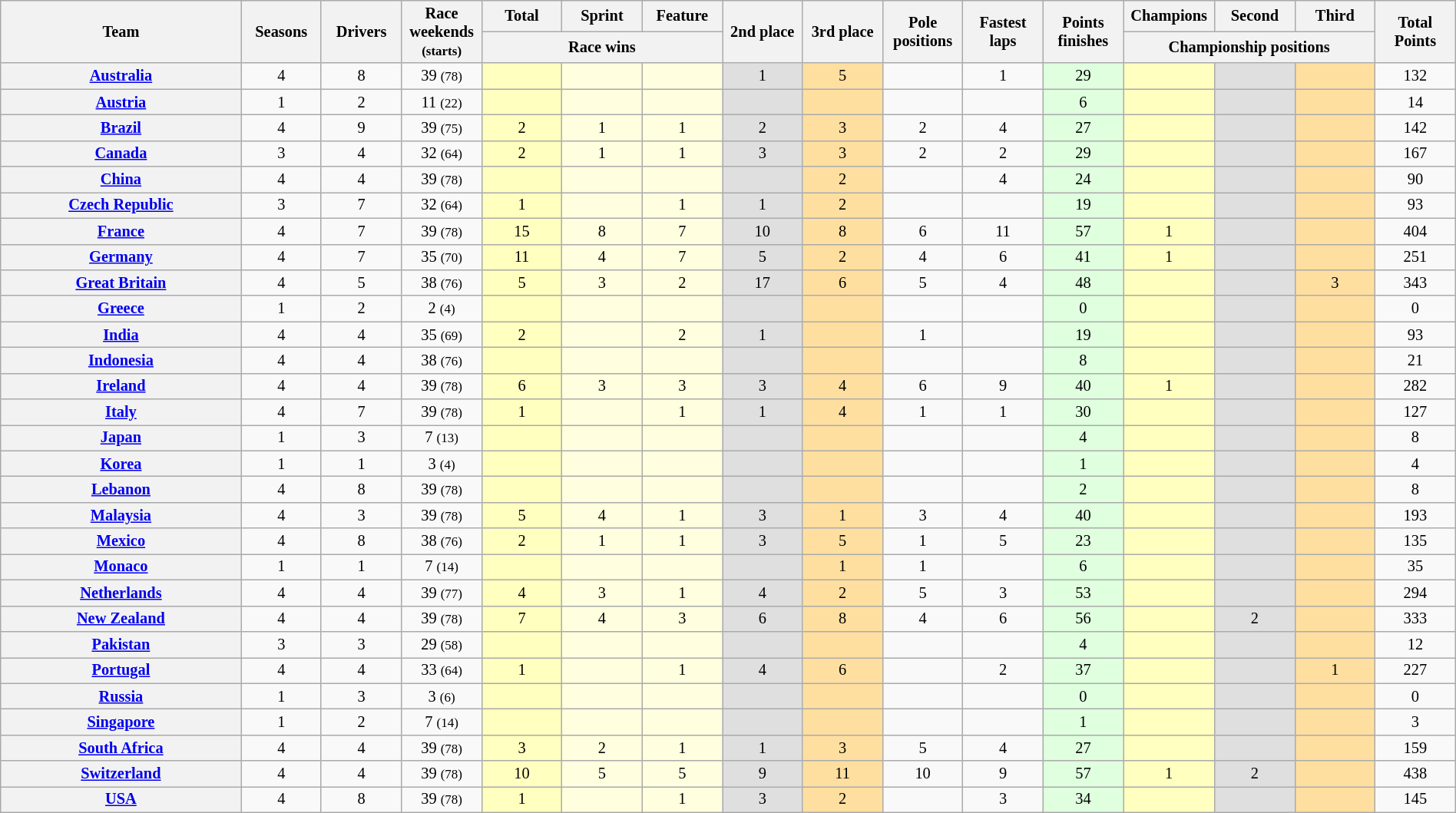<table class="wikitable sortable plainrowheaders" style="font-size:85%; text-align:center;" width="100%">
<tr>
<th scope="col" rowspan=2 width="15%">Team</th>
<th scope="col" rowspan=2 width="5%">Seasons</th>
<th scope="col" rowspan=2 width="5%">Drivers</th>
<th scope="col" rowspan=2 width="5%">Race weekends<br><small>(starts)</small></th>
<th scope="col" width="5%">Total</th>
<th scope="col" width="5%">Sprint</th>
<th scope="col" width="5%">Feature</th>
<th scope="col" rowspan=2 width="5%">2nd place</th>
<th scope="col" rowspan=2 width="5%">3rd place</th>
<th scope="col" rowspan=2 width="5%">Pole positions</th>
<th scope="col" rowspan=2 width="5%">Fastest laps</th>
<th scope="col" rowspan=2 width="5%">Points finishes</th>
<th scope="col"  width="5%">Champions</th>
<th scope="col"  width="5%">Second</th>
<th scope="col"  width="5%">Third</th>
<th scope="col" rowspan=2 width="5%">Total Points</th>
</tr>
<tr>
<th colspan=3 class="unsortable">Race wins</th>
<th colspan=3 class="unsortable">Championship positions</th>
</tr>
<tr>
<th scope=row align=left> <a href='#'>Australia</a></th>
<td>4</td>
<td>8</td>
<td>39 <small>(78)</small></td>
<td style="background:#FFFFBF;"></td>
<td style="background:#FFFFDF;"></td>
<td style="background:#FFFFDF;"></td>
<td style="background:#DFDFDF;">1</td>
<td style="background:#FFDF9F;">5</td>
<td></td>
<td>1</td>
<td style="background:#DFFFDF;">29</td>
<td style="background:#FFFFBF;"></td>
<td style="background:#DFDFDF;"></td>
<td style="background:#FFDF9F;"></td>
<td>132</td>
</tr>
<tr>
<th scope=row align=left> <a href='#'>Austria</a></th>
<td>1</td>
<td>2</td>
<td>11 <small>(22)</small></td>
<td style="background:#FFFFBF;"></td>
<td style="background:#FFFFDF;"></td>
<td style="background:#FFFFDF;"></td>
<td style="background:#DFDFDF;"></td>
<td style="background:#FFDF9F;"></td>
<td></td>
<td></td>
<td style="background:#DFFFDF;">6</td>
<td style="background:#FFFFBF;"></td>
<td style="background:#DFDFDF;"></td>
<td style="background:#FFDF9F;"></td>
<td>14</td>
</tr>
<tr>
<th scope=row align=left> <a href='#'>Brazil</a></th>
<td>4</td>
<td>9</td>
<td>39 <small>(75)</small></td>
<td style="background:#FFFFBF;">2</td>
<td style="background:#FFFFDF;">1</td>
<td style="background:#FFFFDF;">1</td>
<td style="background:#DFDFDF;">2</td>
<td style="background:#FFDF9F;">3</td>
<td>2</td>
<td>4</td>
<td style="background:#DFFFDF;">27</td>
<td style="background:#FFFFBF;"></td>
<td style="background:#DFDFDF;"></td>
<td style="background:#FFDF9F;"></td>
<td>142</td>
</tr>
<tr>
<th scope=row align=left> <a href='#'>Canada</a></th>
<td>3</td>
<td>4</td>
<td>32 <small>(64)</small></td>
<td style="background:#FFFFBF;">2</td>
<td style="background:#FFFFDF;">1</td>
<td style="background:#FFFFDF;">1</td>
<td style="background:#DFDFDF;">3</td>
<td style="background:#FFDF9F;">3</td>
<td>2</td>
<td>2</td>
<td style="background:#DFFFDF;">29</td>
<td style="background:#FFFFBF;"></td>
<td style="background:#DFDFDF;"></td>
<td style="background:#FFDF9F;"></td>
<td>167</td>
</tr>
<tr>
<th scope=row align=left> <a href='#'>China</a></th>
<td>4</td>
<td>4</td>
<td>39 <small>(78)</small></td>
<td style="background:#FFFFBF;"></td>
<td style="background:#FFFFDF;"></td>
<td style="background:#FFFFDF;"></td>
<td style="background:#DFDFDF;"></td>
<td style="background:#FFDF9F;">2</td>
<td></td>
<td>4</td>
<td style="background:#DFFFDF;">24</td>
<td style="background:#FFFFBF;"></td>
<td style="background:#DFDFDF;"></td>
<td style="background:#FFDF9F;"></td>
<td>90</td>
</tr>
<tr>
<th scope=row align=left> <a href='#'>Czech Republic</a></th>
<td>3</td>
<td>7</td>
<td>32 <small>(64)</small></td>
<td style="background:#FFFFBF;">1</td>
<td style="background:#FFFFDF;"></td>
<td style="background:#FFFFDF;">1</td>
<td style="background:#DFDFDF;">1</td>
<td style="background:#FFDF9F;">2</td>
<td></td>
<td></td>
<td style="background:#DFFFDF;">19</td>
<td style="background:#FFFFBF;"></td>
<td style="background:#DFDFDF;"></td>
<td style="background:#FFDF9F;"></td>
<td>93</td>
</tr>
<tr>
<th scope=row align=left> <a href='#'>France</a></th>
<td>4</td>
<td>7</td>
<td>39 <small>(78)</small></td>
<td style="background:#FFFFBF;">15</td>
<td style="background:#FFFFDF;">8</td>
<td style="background:#FFFFDF;">7</td>
<td style="background:#DFDFDF;">10</td>
<td style="background:#FFDF9F;">8</td>
<td>6</td>
<td>11</td>
<td style="background:#DFFFDF;">57</td>
<td style="background:#FFFFBF;">1</td>
<td style="background:#DFDFDF;"></td>
<td style="background:#FFDF9F;"></td>
<td>404</td>
</tr>
<tr>
<th scope=row align=left> <a href='#'>Germany</a></th>
<td>4</td>
<td>7</td>
<td>35 <small>(70)</small></td>
<td style="background:#FFFFBF;">11</td>
<td style="background:#FFFFDF;">4</td>
<td style="background:#FFFFDF;">7</td>
<td style="background:#DFDFDF;">5</td>
<td style="background:#FFDF9F;">2</td>
<td>4</td>
<td>6</td>
<td style="background:#DFFFDF;">41</td>
<td style="background:#FFFFBF;">1</td>
<td style="background:#DFDFDF;"></td>
<td style="background:#FFDF9F;"></td>
<td>251</td>
</tr>
<tr>
<th scope=row align=left> <a href='#'>Great Britain</a></th>
<td>4</td>
<td>5</td>
<td>38 <small>(76)</small></td>
<td style="background:#FFFFBF;">5</td>
<td style="background:#FFFFDF;">3</td>
<td style="background:#FFFFDF;">2</td>
<td style="background:#DFDFDF;">17</td>
<td style="background:#FFDF9F;">6</td>
<td>5</td>
<td>4</td>
<td style="background:#DFFFDF;">48</td>
<td style="background:#FFFFBF;"></td>
<td style="background:#DFDFDF;"></td>
<td style="background:#FFDF9F;">3</td>
<td>343</td>
</tr>
<tr>
<th scope=row align=left> <a href='#'>Greece</a></th>
<td>1</td>
<td>2</td>
<td>2 <small>(4)</small></td>
<td style="background:#FFFFBF;"></td>
<td style="background:#FFFFDF;"></td>
<td style="background:#FFFFDF;"></td>
<td style="background:#DFDFDF;"></td>
<td style="background:#FFDF9F;"></td>
<td></td>
<td></td>
<td style="background:#DFFFDF;">0</td>
<td style="background:#FFFFBF;"></td>
<td style="background:#DFDFDF;"></td>
<td style="background:#FFDF9F;"></td>
<td>0</td>
</tr>
<tr>
<th scope=row align=left> <a href='#'>India</a></th>
<td>4</td>
<td>4</td>
<td>35 <small>(69)</small></td>
<td style="background:#FFFFBF;">2</td>
<td style="background:#FFFFDF;"></td>
<td style="background:#FFFFDF;">2</td>
<td style="background:#DFDFDF;">1</td>
<td style="background:#FFDF9F;"></td>
<td>1</td>
<td></td>
<td style="background:#DFFFDF;">19</td>
<td style="background:#FFFFBF;"></td>
<td style="background:#DFDFDF;"></td>
<td style="background:#FFDF9F;"></td>
<td>93</td>
</tr>
<tr>
<th scope=row align=left> <a href='#'>Indonesia</a></th>
<td>4</td>
<td>4</td>
<td>38 <small>(76)</small></td>
<td style="background:#FFFFBF;"></td>
<td style="background:#FFFFDF;"></td>
<td style="background:#FFFFDF;"></td>
<td style="background:#DFDFDF;"></td>
<td style="background:#FFDF9F;"></td>
<td></td>
<td></td>
<td style="background:#DFFFDF;">8</td>
<td style="background:#FFFFBF;"></td>
<td style="background:#DFDFDF;"></td>
<td style="background:#FFDF9F;"></td>
<td>21</td>
</tr>
<tr>
<th scope=row align=left> <a href='#'>Ireland</a></th>
<td>4</td>
<td>4</td>
<td>39 <small>(78)</small></td>
<td style="background:#FFFFBF;">6</td>
<td style="background:#FFFFDF;">3</td>
<td style="background:#FFFFDF;">3</td>
<td style="background:#DFDFDF;">3</td>
<td style="background:#FFDF9F;">4</td>
<td>6</td>
<td>9</td>
<td style="background:#DFFFDF;">40</td>
<td style="background:#FFFFBF;">1</td>
<td style="background:#DFDFDF;"></td>
<td style="background:#FFDF9F;"></td>
<td>282</td>
</tr>
<tr>
<th scope=row align=left> <a href='#'>Italy</a></th>
<td>4</td>
<td>7</td>
<td>39 <small>(78)</small></td>
<td style="background:#FFFFBF;">1</td>
<td style="background:#FFFFDF;"></td>
<td style="background:#FFFFDF;">1</td>
<td style="background:#DFDFDF;">1</td>
<td style="background:#FFDF9F;">4</td>
<td>1</td>
<td>1</td>
<td style="background:#DFFFDF;">30</td>
<td style="background:#FFFFBF;"></td>
<td style="background:#DFDFDF;"></td>
<td style="background:#FFDF9F;"></td>
<td>127</td>
</tr>
<tr>
<th scope=row align=left> <a href='#'>Japan</a></th>
<td>1</td>
<td>3</td>
<td>7 <small>(13)</small></td>
<td style="background:#FFFFBF;"></td>
<td style="background:#FFFFDF;"></td>
<td style="background:#FFFFDF;"></td>
<td style="background:#DFDFDF;"></td>
<td style="background:#FFDF9F;"></td>
<td></td>
<td></td>
<td style="background:#DFFFDF;">4</td>
<td style="background:#FFFFBF;"></td>
<td style="background:#DFDFDF;"></td>
<td style="background:#FFDF9F;"></td>
<td>8</td>
</tr>
<tr>
<th scope=row align=left> <a href='#'>Korea</a></th>
<td>1</td>
<td>1</td>
<td>3 <small>(4)</small></td>
<td style="background:#FFFFBF;"></td>
<td style="background:#FFFFDF;"></td>
<td style="background:#FFFFDF;"></td>
<td style="background:#DFDFDF;"></td>
<td style="background:#FFDF9F;"></td>
<td></td>
<td></td>
<td style="background:#DFFFDF;">1</td>
<td style="background:#FFFFBF;"></td>
<td style="background:#DFDFDF;"></td>
<td style="background:#FFDF9F;"></td>
<td>4</td>
</tr>
<tr>
<th scope=row align=left> <a href='#'>Lebanon</a></th>
<td>4</td>
<td>8</td>
<td>39 <small>(78)</small></td>
<td style="background:#FFFFBF;"></td>
<td style="background:#FFFFDF;"></td>
<td style="background:#FFFFDF;"></td>
<td style="background:#DFDFDF;"></td>
<td style="background:#FFDF9F;"></td>
<td></td>
<td></td>
<td style="background:#DFFFDF;">2</td>
<td style="background:#FFFFBF;"></td>
<td style="background:#DFDFDF;"></td>
<td style="background:#FFDF9F;"></td>
<td>8</td>
</tr>
<tr>
<th scope=row align=left> <a href='#'>Malaysia</a></th>
<td>4</td>
<td>3</td>
<td>39 <small>(78)</small></td>
<td style="background:#FFFFBF;">5</td>
<td style="background:#FFFFDF;">4</td>
<td style="background:#FFFFDF;">1</td>
<td style="background:#DFDFDF;">3</td>
<td style="background:#FFDF9F;">1</td>
<td>3</td>
<td>4</td>
<td style="background:#DFFFDF;">40</td>
<td style="background:#FFFFBF;"></td>
<td style="background:#DFDFDF;"></td>
<td style="background:#FFDF9F;"></td>
<td>193</td>
</tr>
<tr>
<th scope=row align=left> <a href='#'>Mexico</a></th>
<td>4</td>
<td>8</td>
<td>38 <small>(76)</small></td>
<td style="background:#FFFFBF;">2</td>
<td style="background:#FFFFDF;">1</td>
<td style="background:#FFFFDF;">1</td>
<td style="background:#DFDFDF;">3</td>
<td style="background:#FFDF9F;">5</td>
<td>1</td>
<td>5</td>
<td style="background:#DFFFDF;">23</td>
<td style="background:#FFFFBF;"></td>
<td style="background:#DFDFDF;"></td>
<td style="background:#FFDF9F;"></td>
<td>135</td>
</tr>
<tr>
<th scope=row align=left> <a href='#'>Monaco</a></th>
<td>1</td>
<td>1</td>
<td>7 <small>(14)</small></td>
<td style="background:#FFFFBF;"></td>
<td style="background:#FFFFDF;"></td>
<td style="background:#FFFFDF;"></td>
<td style="background:#DFDFDF;"></td>
<td style="background:#FFDF9F;">1</td>
<td>1</td>
<td></td>
<td style="background:#DFFFDF;">6</td>
<td style="background:#FFFFBF;"></td>
<td style="background:#DFDFDF;"></td>
<td style="background:#FFDF9F;"></td>
<td>35</td>
</tr>
<tr>
<th scope=row align=left> <a href='#'>Netherlands</a></th>
<td>4</td>
<td>4</td>
<td>39 <small>(77)</small></td>
<td style="background:#FFFFBF;">4</td>
<td style="background:#FFFFDF;">3</td>
<td style="background:#FFFFDF;">1</td>
<td style="background:#DFDFDF;">4</td>
<td style="background:#FFDF9F;">2</td>
<td>5</td>
<td>3</td>
<td style="background:#DFFFDF;">53</td>
<td style="background:#FFFFBF;"></td>
<td style="background:#DFDFDF;"></td>
<td style="background:#FFDF9F;"></td>
<td>294</td>
</tr>
<tr>
<th scope=row align=left> <a href='#'>New Zealand</a></th>
<td>4</td>
<td>4</td>
<td>39 <small>(78)</small></td>
<td style="background:#FFFFBF;">7</td>
<td style="background:#FFFFDF;">4</td>
<td style="background:#FFFFDF;">3</td>
<td style="background:#DFDFDF;">6</td>
<td style="background:#FFDF9F;">8</td>
<td>4</td>
<td>6</td>
<td style="background:#DFFFDF;">56</td>
<td style="background:#FFFFBF;"></td>
<td style="background:#DFDFDF;">2</td>
<td style="background:#FFDF9F;"></td>
<td>333</td>
</tr>
<tr>
<th scope=row align=left> <a href='#'>Pakistan</a></th>
<td>3</td>
<td>3</td>
<td>29 <small>(58)</small></td>
<td style="background:#FFFFBF;"></td>
<td style="background:#FFFFDF;"></td>
<td style="background:#FFFFDF;"></td>
<td style="background:#DFDFDF;"></td>
<td style="background:#FFDF9F;"></td>
<td></td>
<td></td>
<td style="background:#DFFFDF;">4</td>
<td style="background:#FFFFBF;"></td>
<td style="background:#DFDFDF;"></td>
<td style="background:#FFDF9F;"></td>
<td>12</td>
</tr>
<tr>
<th scope=row align=left> <a href='#'>Portugal</a></th>
<td>4</td>
<td>4</td>
<td>33 <small>(64)</small></td>
<td style="background:#FFFFBF;">1</td>
<td style="background:#FFFFDF;"></td>
<td style="background:#FFFFDF;">1</td>
<td style="background:#DFDFDF;">4</td>
<td style="background:#FFDF9F;">6</td>
<td></td>
<td>2</td>
<td style="background:#DFFFDF;">37</td>
<td style="background:#FFFFBF;"></td>
<td style="background:#DFDFDF;"></td>
<td style="background:#FFDF9F;">1</td>
<td>227</td>
</tr>
<tr>
<th scope=row align=left> <a href='#'>Russia</a></th>
<td>1</td>
<td>3</td>
<td>3 <small>(6)</small></td>
<td style="background:#FFFFBF;"></td>
<td style="background:#FFFFDF;"></td>
<td style="background:#FFFFDF;"></td>
<td style="background:#DFDFDF;"></td>
<td style="background:#FFDF9F;"></td>
<td></td>
<td></td>
<td style="background:#DFFFDF;">0</td>
<td style="background:#FFFFBF;"></td>
<td style="background:#DFDFDF;"></td>
<td style="background:#FFDF9F;"></td>
<td>0</td>
</tr>
<tr>
<th scope=row align=left> <a href='#'>Singapore</a></th>
<td>1</td>
<td>2</td>
<td>7 <small>(14)</small></td>
<td style="background:#FFFFBF;"></td>
<td style="background:#FFFFDF;"></td>
<td style="background:#FFFFDF;"></td>
<td style="background:#DFDFDF;"></td>
<td style="background:#FFDF9F;"></td>
<td></td>
<td></td>
<td style="background:#DFFFDF;">1</td>
<td style="background:#FFFFBF;"></td>
<td style="background:#DFDFDF;"></td>
<td style="background:#FFDF9F;"></td>
<td>3</td>
</tr>
<tr>
<th scope=row align=left> <a href='#'>South Africa</a></th>
<td>4</td>
<td>4</td>
<td>39 <small>(78)</small></td>
<td style="background:#FFFFBF;">3</td>
<td style="background:#FFFFDF;">2</td>
<td style="background:#FFFFDF;">1</td>
<td style="background:#DFDFDF;">1</td>
<td style="background:#FFDF9F;">3</td>
<td>5</td>
<td>4</td>
<td style="background:#DFFFDF;">27</td>
<td style="background:#FFFFBF;"></td>
<td style="background:#DFDFDF;"></td>
<td style="background:#FFDF9F;"></td>
<td>159</td>
</tr>
<tr>
<th scope=row align=left> <a href='#'>Switzerland</a></th>
<td>4</td>
<td>4</td>
<td>39 <small>(78)</small></td>
<td style="background:#FFFFBF;">10</td>
<td style="background:#FFFFDF;">5</td>
<td style="background:#FFFFDF;">5</td>
<td style="background:#DFDFDF;">9</td>
<td style="background:#FFDF9F;">11</td>
<td>10</td>
<td>9</td>
<td style="background:#DFFFDF;">57</td>
<td style="background:#FFFFBF;">1</td>
<td style="background:#DFDFDF;">2</td>
<td style="background:#FFDF9F;"></td>
<td>438</td>
</tr>
<tr>
<th scope=row align=left> <a href='#'>USA</a></th>
<td>4</td>
<td>8</td>
<td>39 <small>(78)</small></td>
<td style="background:#FFFFBF;">1</td>
<td style="background:#FFFFDF;"></td>
<td style="background:#FFFFDF;">1</td>
<td style="background:#DFDFDF;">3</td>
<td style="background:#FFDF9F;">2</td>
<td></td>
<td>3</td>
<td style="background:#DFFFDF;">34</td>
<td style="background:#FFFFBF;"></td>
<td style="background:#DFDFDF;"></td>
<td style="background:#FFDF9F;"></td>
<td>145</td>
</tr>
</table>
